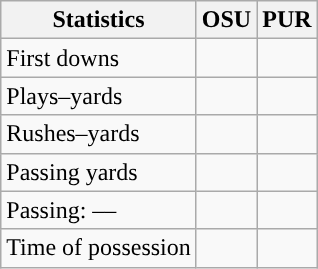<table class="wikitable" style="float:left">
<tr>
<th>Statistics</th>
<th>OSU</th>
<th>PUR</th>
</tr>
<tr>
<td>First downs</td>
<td></td>
<td></td>
</tr>
<tr>
<td>Plays–yards</td>
<td></td>
<td></td>
</tr>
<tr>
<td>Rushes–yards</td>
<td></td>
<td></td>
</tr>
<tr>
<td>Passing yards</td>
<td></td>
<td></td>
</tr>
<tr>
<td>Passing: ––</td>
<td></td>
<td></td>
</tr>
<tr>
<td>Time of possession</td>
<td></td>
<td></td>
</tr>
</table>
